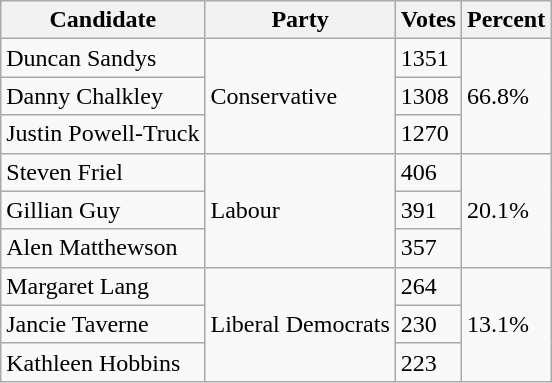<table class="wikitable">
<tr>
<th>Candidate</th>
<th>Party</th>
<th>Votes</th>
<th>Percent</th>
</tr>
<tr>
<td>Duncan Sandys</td>
<td rowspan="3">Conservative</td>
<td>1351</td>
<td rowspan="3">66.8%</td>
</tr>
<tr>
<td>Danny Chalkley</td>
<td>1308</td>
</tr>
<tr>
<td>Justin Powell-Truck</td>
<td>1270</td>
</tr>
<tr>
<td>Steven Friel</td>
<td rowspan="3">Labour</td>
<td>406</td>
<td rowspan="3">20.1%</td>
</tr>
<tr>
<td>Gillian Guy</td>
<td>391</td>
</tr>
<tr>
<td>Alen Matthewson</td>
<td>357</td>
</tr>
<tr>
<td>Margaret Lang</td>
<td rowspan="3">Liberal Democrats</td>
<td>264</td>
<td rowspan="3">13.1%</td>
</tr>
<tr>
<td>Jancie Taverne</td>
<td>230</td>
</tr>
<tr>
<td>Kathleen Hobbins</td>
<td>223</td>
</tr>
</table>
